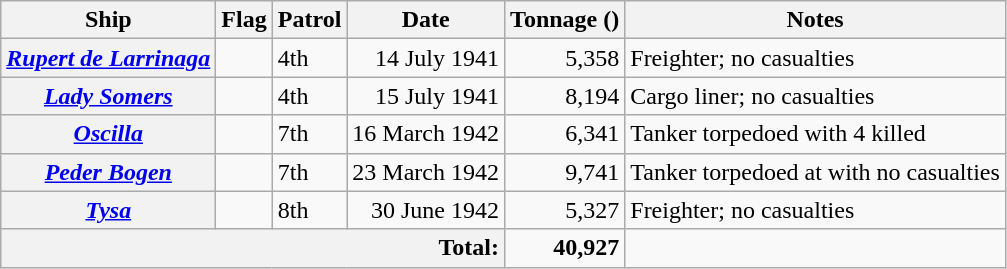<table class="wikitable plainrowheaders">
<tr>
<th scope="col">Ship</th>
<th scope="col">Flag</th>
<th scope="col">Patrol</th>
<th scope="col">Date</th>
<th scope="col">Tonnage ()</th>
<th scope="col">Notes</th>
</tr>
<tr>
<th scope="row"><a href='#'><em>Rupert de Larrinaga </em></a></th>
<td></td>
<td>4th</td>
<td style="text-align: right;">14 July 1941</td>
<td style="text-align: right;">5,358</td>
<td>Freighter; no casualties</td>
</tr>
<tr>
<th scope="row"><a href='#'><em>Lady Somers</em></a></th>
<td></td>
<td>4th</td>
<td style="text-align: right;">15 July 1941</td>
<td style="text-align: right;">8,194</td>
<td>Cargo liner; no casualties</td>
</tr>
<tr>
<th scope="row"><a href='#'><em>Oscilla</em></a></th>
<td></td>
<td>7th</td>
<td style="text-align: right;">16 March 1942</td>
<td style="text-align: right;">6,341</td>
<td>Tanker torpedoed with 4 killed</td>
</tr>
<tr>
<th scope="row"><a href='#'><em>Peder Bogen</em></a></th>
<td></td>
<td>7th</td>
<td style="text-align: right;">23 March 1942</td>
<td style="text-align: right;">9,741</td>
<td>Tanker torpedoed at  with no casualties</td>
</tr>
<tr>
<th scope="row"><a href='#'><em>Tysa</em></a></th>
<td></td>
<td>8th</td>
<td style="text-align: right;">30 June 1942</td>
<td style="text-align: right;">5,327</td>
<td>Freighter; no casualties</td>
</tr>
<tr>
<th scope="row" colspan=4 style="text-align: right; font-weight: bold;">Total:</th>
<td style="text-align: right; font-weight: bold;">40,927</td>
<td></td>
</tr>
</table>
